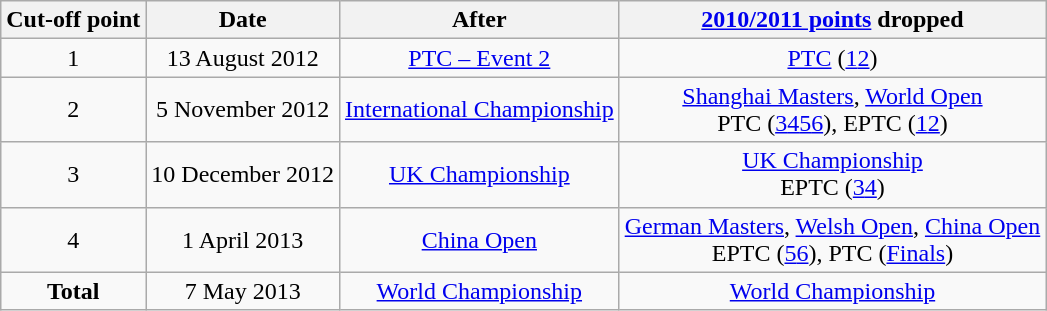<table class="wikitable" style="text-align: center;">
<tr>
<th>Cut-off point</th>
<th>Date</th>
<th>After</th>
<th><a href='#'>2010/2011 points</a> dropped</th>
</tr>
<tr>
<td>1</td>
<td>13 August 2012</td>
<td><a href='#'>PTC – Event 2</a></td>
<td><a href='#'>PTC</a> (<a href='#'>1</a><a href='#'>2</a>)</td>
</tr>
<tr>
<td>2</td>
<td>5 November 2012</td>
<td><a href='#'>International Championship</a></td>
<td><a href='#'>Shanghai Masters</a>, <a href='#'>World Open</a><br>PTC (<a href='#'>3</a><a href='#'>4</a><a href='#'>5</a><a href='#'>6</a>), EPTC (<a href='#'>1</a><a href='#'>2</a>)</td>
</tr>
<tr>
<td>3</td>
<td>10 December 2012</td>
<td><a href='#'>UK Championship</a></td>
<td><a href='#'>UK Championship</a><br>EPTC (<a href='#'>3</a><a href='#'>4</a>)</td>
</tr>
<tr>
<td>4</td>
<td>1 April 2013</td>
<td><a href='#'>China Open</a></td>
<td><a href='#'>German Masters</a>, <a href='#'>Welsh Open</a>, <a href='#'>China Open</a><br>EPTC (<a href='#'>5</a><a href='#'>6</a>), PTC (<a href='#'>Finals</a>)</td>
</tr>
<tr>
<td><strong>Total</strong></td>
<td>7 May 2013</td>
<td><a href='#'>World Championship</a></td>
<td><a href='#'>World Championship</a></td>
</tr>
</table>
